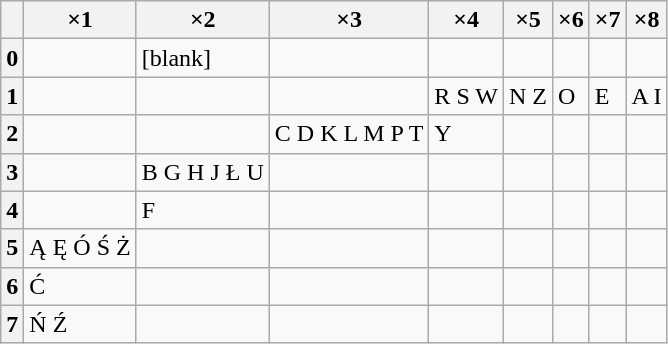<table class="wikitable floatright">
<tr>
<th></th>
<th>×1</th>
<th>×2</th>
<th>×3</th>
<th>×4</th>
<th>×5</th>
<th>×6</th>
<th>×7</th>
<th>×8</th>
</tr>
<tr>
<th>0</th>
<td></td>
<td>[blank]</td>
<td></td>
<td></td>
<td></td>
<td></td>
<td></td>
<td></td>
</tr>
<tr>
<th>1</th>
<td></td>
<td></td>
<td></td>
<td>R S W</td>
<td>N Z</td>
<td>O</td>
<td>E</td>
<td>A I</td>
</tr>
<tr>
<th>2</th>
<td></td>
<td></td>
<td>C D K L M P T</td>
<td>Y</td>
<td></td>
<td></td>
<td></td>
<td></td>
</tr>
<tr>
<th>3</th>
<td></td>
<td>B G H J Ł U</td>
<td></td>
<td></td>
<td></td>
<td></td>
<td></td>
<td></td>
</tr>
<tr>
<th>4</th>
<td></td>
<td>F</td>
<td></td>
<td></td>
<td></td>
<td></td>
<td></td>
<td></td>
</tr>
<tr>
<th>5</th>
<td>Ą Ę Ó Ś Ż</td>
<td></td>
<td></td>
<td></td>
<td></td>
<td></td>
<td></td>
<td></td>
</tr>
<tr>
<th>6</th>
<td>Ć</td>
<td></td>
<td></td>
<td></td>
<td></td>
<td></td>
<td></td>
<td></td>
</tr>
<tr>
<th>7</th>
<td>Ń Ź</td>
<td></td>
<td></td>
<td></td>
<td></td>
<td></td>
<td></td>
<td></td>
</tr>
</table>
